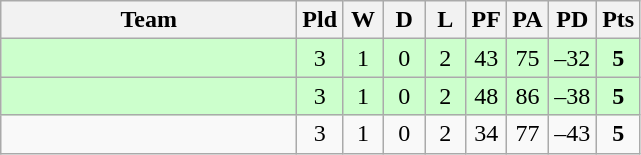<table class="wikitable" style="text-align:center;">
<tr>
<th width="190">Team</th>
<th width="20" abbr="Played">Pld</th>
<th width="20" abbr="Won">W</th>
<th width="20" abbr="Drawn">D</th>
<th width="20" abbr="Lost">L</th>
<th width="20" abbr="Points for">PF</th>
<th width="20" abbr="Points against">PA</th>
<th width="25" abbr="Points difference">PD</th>
<th width="20" abbr="Points">Pts</th>
</tr>
<tr style="background:#ccffcc">
<td align="left"></td>
<td>3</td>
<td>1</td>
<td>0</td>
<td>2</td>
<td>43</td>
<td>75</td>
<td>–32</td>
<td><strong>5</strong></td>
</tr>
<tr style="background:#ccffcc">
<td align="left"></td>
<td>3</td>
<td>1</td>
<td>0</td>
<td>2</td>
<td>48</td>
<td>86</td>
<td>–38</td>
<td><strong>5</strong></td>
</tr>
<tr>
<td align="left"></td>
<td>3</td>
<td>1</td>
<td>0</td>
<td>2</td>
<td>34</td>
<td>77</td>
<td>–43</td>
<td><strong>5</strong></td>
</tr>
</table>
